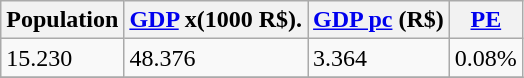<table class="wikitable">
<tr>
<th>Population</th>
<th><a href='#'>GDP</a> x(1000 R$).</th>
<th><a href='#'>GDP pc</a> (R$)</th>
<th><a href='#'>PE</a></th>
</tr>
<tr>
<td>15.230</td>
<td>48.376</td>
<td>3.364</td>
<td>0.08%</td>
</tr>
<tr>
</tr>
</table>
